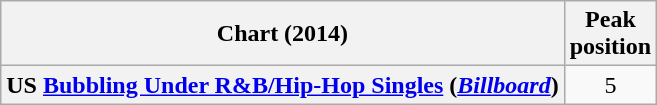<table class="wikitable sortable plainrowheaders" style="text-align:center">
<tr>
<th scope="col">Chart (2014)</th>
<th scope="col">Peak<br>position</th>
</tr>
<tr>
<th scope="row">US <a href='#'>Bubbling Under R&B/Hip-Hop Singles</a> (<em><a href='#'>Billboard</a></em>)</th>
<td>5</td>
</tr>
</table>
